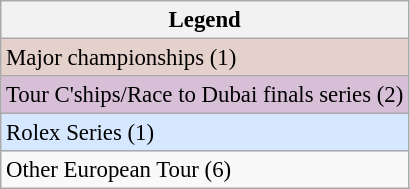<table class="wikitable" style="font-size:95%;">
<tr>
<th>Legend</th>
</tr>
<tr style="background:#e5d1cb;">
<td>Major championships  (1)</td>
</tr>
<tr style="background:thistle;">
<td>Tour C'ships/Race to Dubai finals series (2)</td>
</tr>
<tr style="background:#D6E8FF;">
<td>Rolex Series (1)</td>
</tr>
<tr>
<td>Other European Tour (6)</td>
</tr>
</table>
